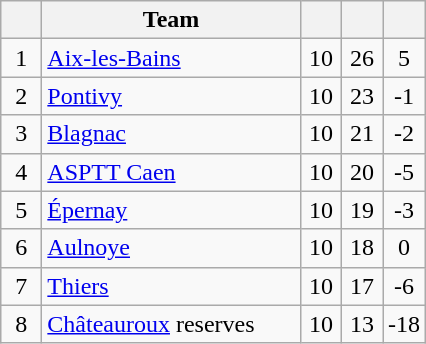<table class="wikitable" style="text-align: center;">
<tr>
<th width=20></th>
<th width=165>Team</th>
<th width=20></th>
<th width=20></th>
<th width=20></th>
</tr>
<tr>
<td>1</td>
<td align="left"><a href='#'>Aix-les-Bains</a></td>
<td>10</td>
<td>26</td>
<td>5</td>
</tr>
<tr>
<td>2</td>
<td align="left"><a href='#'>Pontivy</a></td>
<td>10</td>
<td>23</td>
<td>-1</td>
</tr>
<tr>
<td>3</td>
<td align="left"><a href='#'>Blagnac</a></td>
<td>10</td>
<td>21</td>
<td>-2</td>
</tr>
<tr>
<td>4</td>
<td align="left"><a href='#'>ASPTT Caen</a></td>
<td>10</td>
<td>20</td>
<td>-5</td>
</tr>
<tr>
<td>5</td>
<td align="left"><a href='#'>Épernay</a></td>
<td>10</td>
<td>19</td>
<td>-3</td>
</tr>
<tr>
<td>6</td>
<td align="left"><a href='#'>Aulnoye</a></td>
<td>10</td>
<td>18</td>
<td>0</td>
</tr>
<tr>
<td>7</td>
<td align="left"><a href='#'>Thiers</a></td>
<td>10</td>
<td>17</td>
<td>-6</td>
</tr>
<tr>
<td>8</td>
<td align="left"><a href='#'>Châteauroux</a> reserves</td>
<td>10</td>
<td>13</td>
<td>-18</td>
</tr>
</table>
